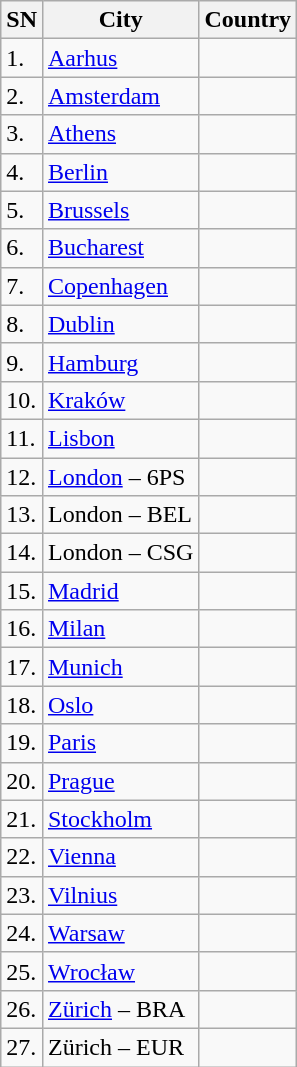<table class="wikitable sortable">
<tr>
<th>SN</th>
<th>City</th>
<th>Country</th>
</tr>
<tr>
<td>1.</td>
<td><a href='#'>Aarhus</a></td>
<td></td>
</tr>
<tr>
<td>2.</td>
<td><a href='#'>Amsterdam</a></td>
<td></td>
</tr>
<tr>
<td>3.</td>
<td><a href='#'>Athens</a></td>
<td></td>
</tr>
<tr>
<td>4.</td>
<td><a href='#'>Berlin</a></td>
<td></td>
</tr>
<tr>
<td>5.</td>
<td><a href='#'>Brussels</a></td>
<td></td>
</tr>
<tr>
<td>6.</td>
<td><a href='#'>Bucharest</a></td>
<td></td>
</tr>
<tr>
<td>7.</td>
<td><a href='#'>Copenhagen</a></td>
<td></td>
</tr>
<tr>
<td>8.</td>
<td><a href='#'>Dublin</a></td>
<td></td>
</tr>
<tr>
<td>9.</td>
<td><a href='#'>Hamburg</a></td>
<td></td>
</tr>
<tr>
<td>10.</td>
<td><a href='#'>Kraków</a></td>
<td></td>
</tr>
<tr>
<td>11.</td>
<td><a href='#'>Lisbon</a></td>
<td></td>
</tr>
<tr>
<td>12.</td>
<td><a href='#'>London</a> – 6PS</td>
<td></td>
</tr>
<tr>
<td>13.</td>
<td>London – BEL</td>
<td></td>
</tr>
<tr>
<td>14.</td>
<td>London – CSG</td>
<td></td>
</tr>
<tr>
<td>15.</td>
<td><a href='#'>Madrid</a></td>
<td></td>
</tr>
<tr>
<td>16.</td>
<td><a href='#'>Milan</a></td>
<td></td>
</tr>
<tr>
<td>17.</td>
<td><a href='#'>Munich</a></td>
<td></td>
</tr>
<tr>
<td>18.</td>
<td><a href='#'>Oslo</a></td>
<td></td>
</tr>
<tr>
<td>19.</td>
<td><a href='#'>Paris</a></td>
<td></td>
</tr>
<tr>
<td>20.</td>
<td><a href='#'>Prague</a></td>
<td></td>
</tr>
<tr>
<td>21.</td>
<td><a href='#'>Stockholm</a></td>
<td></td>
</tr>
<tr>
<td>22.</td>
<td><a href='#'>Vienna</a></td>
<td></td>
</tr>
<tr>
<td>23.</td>
<td><a href='#'>Vilnius</a></td>
<td></td>
</tr>
<tr>
<td>24.</td>
<td><a href='#'>Warsaw</a></td>
<td></td>
</tr>
<tr>
<td>25.</td>
<td><a href='#'>Wrocław</a></td>
<td></td>
</tr>
<tr>
<td>26.</td>
<td><a href='#'>Zürich</a> – BRA</td>
<td></td>
</tr>
<tr>
<td>27.</td>
<td>Zürich – EUR</td>
<td></td>
</tr>
</table>
